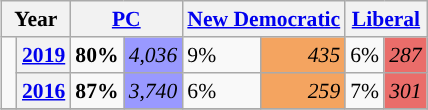<table class="wikitable" style="float:right; width:400; font-size:90%; margin-left:1em;">
<tr>
<th colspan="2" scope="col">Year</th>
<th colspan="2" scope="col"><a href='#'>PC</a></th>
<th colspan="2" scope="col"><a href='#'>New Democratic</a></th>
<th colspan="2" scope="col"><a href='#'>Liberal</a></th>
</tr>
<tr>
<td rowspan="2" style="width: 0.25em; background-color: "></td>
<th><a href='#'>2019</a></th>
<td><strong>80%</strong></td>
<td style="text-align:right; background:#9999FF;"><em>4,036</em></td>
<td>9%</td>
<td style="text-align:right; background:#F4A460;"><em>435</em></td>
<td>6%</td>
<td style="text-align:right; background:#EA6D6A;"><em>287</em></td>
</tr>
<tr>
<th><a href='#'>2016</a></th>
<td><strong>87%</strong></td>
<td style="text-align:right; background:#9999FF;"><em>3,740</em></td>
<td>6%</td>
<td style="text-align:right; background:#F4A460;"><em>259</em></td>
<td>7%</td>
<td style="text-align:right; background:#EA6D6A;"><em>301</em></td>
</tr>
<tr>
</tr>
</table>
